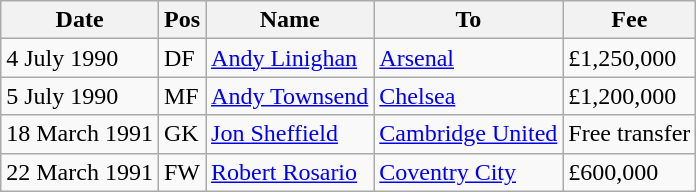<table class="wikitable">
<tr>
<th>Date</th>
<th>Pos</th>
<th>Name</th>
<th>To</th>
<th>Fee</th>
</tr>
<tr>
<td>4 July 1990</td>
<td>DF</td>
<td><a href='#'>Andy Linighan</a></td>
<td><a href='#'>Arsenal</a></td>
<td>£1,250,000</td>
</tr>
<tr>
<td>5 July 1990</td>
<td>MF</td>
<td><a href='#'>Andy Townsend</a></td>
<td><a href='#'>Chelsea</a></td>
<td>£1,200,000</td>
</tr>
<tr>
<td>18 March 1991</td>
<td>GK</td>
<td><a href='#'>Jon Sheffield</a></td>
<td><a href='#'>Cambridge United</a></td>
<td>Free transfer</td>
</tr>
<tr>
<td>22 March 1991</td>
<td>FW</td>
<td><a href='#'>Robert Rosario</a></td>
<td><a href='#'>Coventry City</a></td>
<td>£600,000</td>
</tr>
</table>
